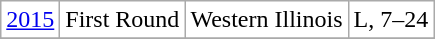<table class="wikitable" style="text-align:center; background:white;">
<tr>
<td><a href='#'>2015</a></td>
<td>First Round</td>
<td>Western Illinois</td>
<td>L, 7–24</td>
</tr>
<tr>
</tr>
</table>
